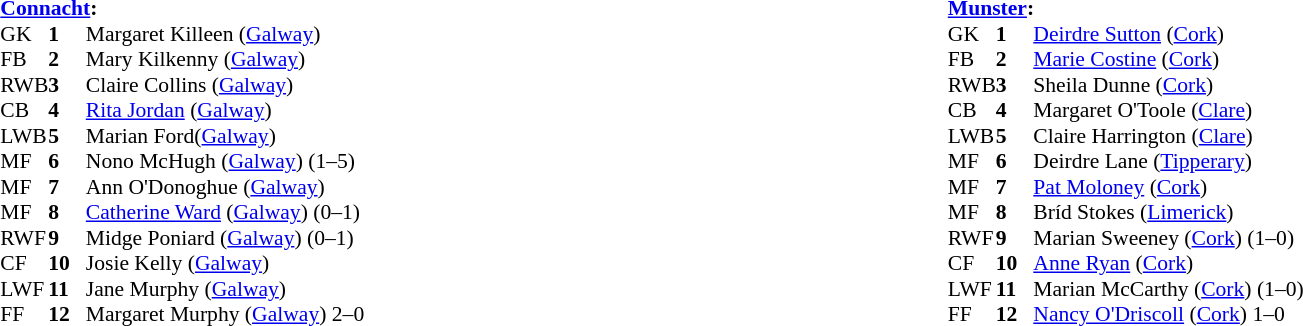<table width="100%">
<tr>
<td valign="top"></td>
<td valign="top" width="50%"><br><table style="font-size: 90%" cellspacing="0" cellpadding="0" align=center>
<tr>
<td colspan="4"><strong><a href='#'>Connacht</a>:</strong></td>
</tr>
<tr>
<th width="25"></th>
<th width="25"></th>
</tr>
<tr>
<td>GK</td>
<td><strong>1</strong></td>
<td>Margaret Killeen (<a href='#'>Galway</a>)</td>
</tr>
<tr>
<td>FB</td>
<td><strong>2</strong></td>
<td>Mary Kilkenny (<a href='#'>Galway</a>)</td>
</tr>
<tr>
<td>RWB</td>
<td><strong>3</strong></td>
<td>Claire Collins (<a href='#'>Galway</a>)</td>
</tr>
<tr>
<td>CB</td>
<td><strong>4</strong></td>
<td><a href='#'>Rita Jordan</a> (<a href='#'>Galway</a>)</td>
</tr>
<tr>
<td>LWB</td>
<td><strong>5</strong></td>
<td>Marian Ford(<a href='#'>Galway</a>)</td>
</tr>
<tr>
<td>MF</td>
<td><strong>6</strong></td>
<td>Nono McHugh (<a href='#'>Galway</a>) (1–5)</td>
</tr>
<tr>
<td>MF</td>
<td><strong>7</strong></td>
<td>Ann O'Donoghue (<a href='#'>Galway</a>)</td>
</tr>
<tr>
<td>MF</td>
<td><strong>8</strong></td>
<td><a href='#'>Catherine Ward</a> (<a href='#'>Galway</a>) (0–1)</td>
</tr>
<tr>
<td>RWF</td>
<td><strong>9</strong></td>
<td>Midge Poniard (<a href='#'>Galway</a>) (0–1)</td>
</tr>
<tr>
<td>CF</td>
<td><strong>10</strong></td>
<td>Josie Kelly (<a href='#'>Galway</a>)</td>
</tr>
<tr>
<td>LWF</td>
<td><strong>11</strong></td>
<td>Jane Murphy (<a href='#'>Galway</a>)</td>
</tr>
<tr>
<td>FF</td>
<td><strong>12</strong></td>
<td>Margaret Murphy (<a href='#'>Galway</a>) 2–0</td>
</tr>
<tr>
</tr>
</table>
</td>
<td valign="top" width="50%"><br><table style="font-size: 90%" cellspacing="0" cellpadding="0" align=center>
<tr>
<td colspan="4"><strong><a href='#'>Munster</a>:</strong></td>
</tr>
<tr>
<th width="25"></th>
<th width="25"></th>
</tr>
<tr>
<td>GK</td>
<td><strong>1</strong></td>
<td><a href='#'>Deirdre Sutton</a> (<a href='#'>Cork</a>)</td>
</tr>
<tr>
<td>FB</td>
<td><strong>2</strong></td>
<td><a href='#'>Marie Costine</a> (<a href='#'>Cork</a>)</td>
</tr>
<tr>
<td>RWB</td>
<td><strong>3</strong></td>
<td>Sheila Dunne (<a href='#'>Cork</a>)</td>
</tr>
<tr>
<td>CB</td>
<td><strong>4</strong></td>
<td>Margaret O'Toole (<a href='#'>Clare</a>)</td>
</tr>
<tr>
<td>LWB</td>
<td><strong>5</strong></td>
<td>Claire Harrington (<a href='#'>Clare</a>)</td>
</tr>
<tr>
<td>MF</td>
<td><strong>6</strong></td>
<td>Deirdre Lane (<a href='#'>Tipperary</a>)</td>
</tr>
<tr>
<td>MF</td>
<td><strong>7</strong></td>
<td><a href='#'>Pat Moloney</a> (<a href='#'>Cork</a>)</td>
</tr>
<tr>
<td>MF</td>
<td><strong>8</strong></td>
<td>Bríd Stokes (<a href='#'>Limerick</a>)</td>
</tr>
<tr>
<td>RWF</td>
<td><strong>9</strong></td>
<td>Marian Sweeney (<a href='#'>Cork</a>) (1–0)</td>
</tr>
<tr>
<td>CF</td>
<td><strong>10</strong></td>
<td><a href='#'>Anne Ryan</a> (<a href='#'>Cork</a>)</td>
</tr>
<tr>
<td>LWF</td>
<td><strong>11</strong></td>
<td>Marian McCarthy (<a href='#'>Cork</a>) (1–0)</td>
</tr>
<tr>
<td>FF</td>
<td><strong>12</strong></td>
<td><a href='#'>Nancy O'Driscoll</a> (<a href='#'>Cork</a>) 1–0</td>
</tr>
<tr>
</tr>
</table>
</td>
</tr>
</table>
